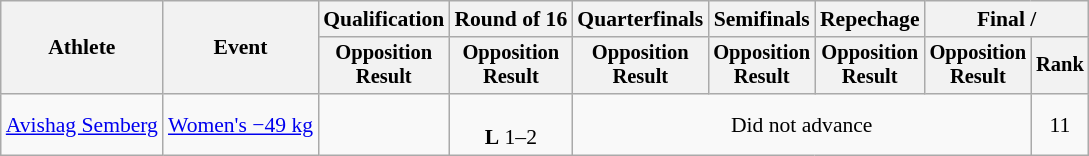<table class=wikitable style=font-size:90%;text-align:center>
<tr>
<th rowspan=2>Athlete</th>
<th rowspan=2>Event</th>
<th>Qualification</th>
<th>Round of 16</th>
<th>Quarterfinals</th>
<th>Semifinals</th>
<th>Repechage</th>
<th colspan=2>Final / </th>
</tr>
<tr style=font-size:95%>
<th>Opposition<br>Result</th>
<th>Opposition<br>Result</th>
<th>Opposition<br>Result</th>
<th>Opposition<br>Result</th>
<th>Opposition<br>Result</th>
<th>Opposition<br>Result</th>
<th>Rank</th>
</tr>
<tr align=center>
<td align=left><a href='#'>Avishag Semberg</a></td>
<td align=left><a href='#'>Women's −49 kg</a></td>
<td></td>
<td><br><strong>L</strong> 1–2</td>
<td colspan=4>Did not advance</td>
<td>11</td>
</tr>
</table>
